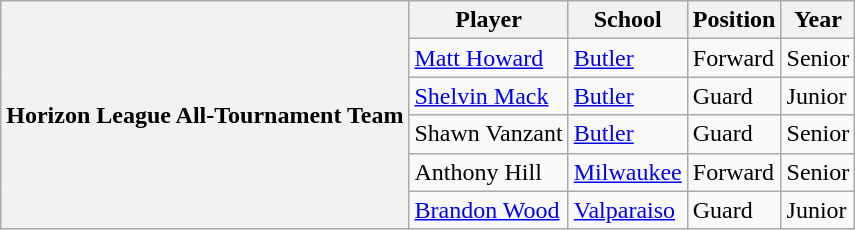<table class="wikitable" border="1">
<tr>
<th rowspan=6 valign=middle>Horizon League All-Tournament Team</th>
<th>Player</th>
<th>School</th>
<th>Position</th>
<th>Year</th>
</tr>
<tr>
<td><a href='#'>Matt Howard</a></td>
<td><a href='#'>Butler</a></td>
<td>Forward</td>
<td>Senior</td>
</tr>
<tr>
<td><a href='#'>Shelvin Mack</a></td>
<td><a href='#'>Butler</a></td>
<td>Guard</td>
<td>Junior</td>
</tr>
<tr>
<td>Shawn Vanzant</td>
<td><a href='#'>Butler</a></td>
<td>Guard</td>
<td>Senior</td>
</tr>
<tr>
<td>Anthony Hill</td>
<td><a href='#'>Milwaukee</a></td>
<td>Forward</td>
<td>Senior</td>
</tr>
<tr>
<td><a href='#'>Brandon Wood</a></td>
<td><a href='#'>Valparaiso</a></td>
<td>Guard</td>
<td>Junior</td>
</tr>
</table>
